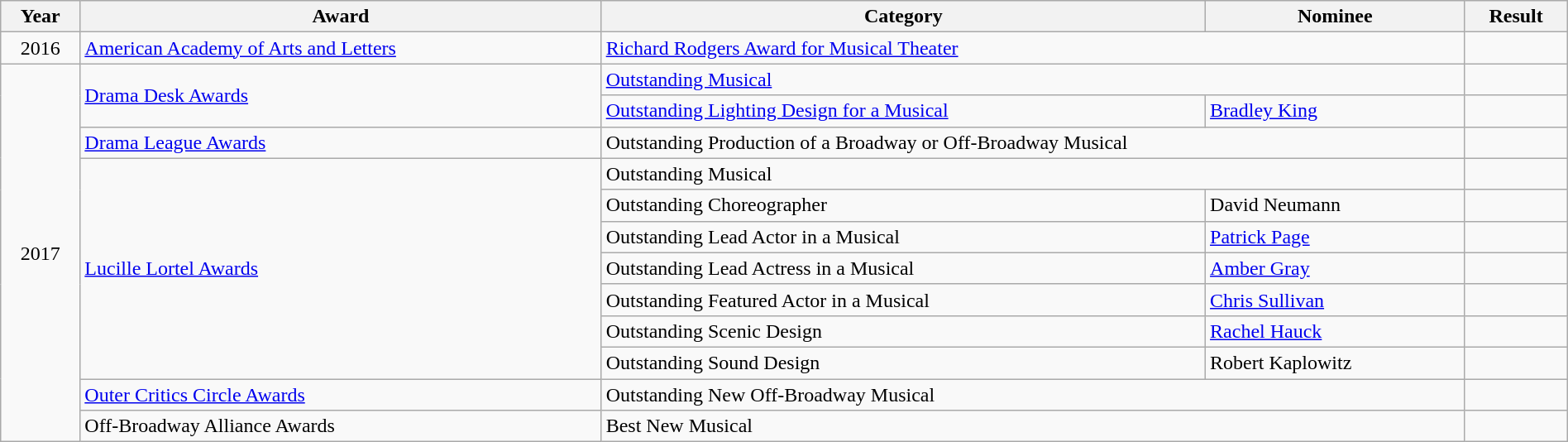<table class="wikitable" style="width:100%;">
<tr>
<th>Year</th>
<th><strong>Award</strong></th>
<th><strong>Category</strong></th>
<th><strong>Nominee</strong></th>
<th><strong>Result</strong></th>
</tr>
<tr>
<td rowspan="1" style="text-align:center;">2016</td>
<td rowspan="1"><a href='#'>American Academy of Arts and Letters</a></td>
<td colspan="2"><a href='#'>Richard Rodgers Award for Musical Theater</a></td>
<td></td>
</tr>
<tr>
<td rowspan="12" style="text-align:center;">2017</td>
<td rowspan="2"><a href='#'>Drama Desk Awards</a></td>
<td colspan="2"><a href='#'>Outstanding Musical</a></td>
<td></td>
</tr>
<tr>
<td><a href='#'>Outstanding Lighting Design for a Musical</a></td>
<td><a href='#'>Bradley King</a></td>
<td></td>
</tr>
<tr>
<td><a href='#'>Drama League Awards</a></td>
<td colspan="2">Outstanding Production of a Broadway or Off-Broadway Musical</td>
<td></td>
</tr>
<tr>
<td rowspan="7"><a href='#'>Lucille Lortel Awards</a></td>
<td colspan="2">Outstanding Musical</td>
<td></td>
</tr>
<tr>
<td>Outstanding Choreographer</td>
<td>David Neumann</td>
<td></td>
</tr>
<tr>
<td>Outstanding Lead Actor in a Musical</td>
<td><a href='#'>Patrick Page</a></td>
<td></td>
</tr>
<tr>
<td>Outstanding Lead Actress in a Musical</td>
<td><a href='#'>Amber Gray</a></td>
<td></td>
</tr>
<tr>
<td>Outstanding Featured Actor in a Musical</td>
<td><a href='#'>Chris Sullivan</a></td>
<td></td>
</tr>
<tr>
<td>Outstanding Scenic Design</td>
<td><a href='#'>Rachel Hauck</a></td>
<td></td>
</tr>
<tr>
<td>Outstanding Sound Design</td>
<td>Robert Kaplowitz</td>
<td></td>
</tr>
<tr>
<td><a href='#'>Outer Critics Circle Awards</a></td>
<td colspan="2">Outstanding New Off-Broadway Musical</td>
<td></td>
</tr>
<tr>
<td>Off-Broadway Alliance Awards</td>
<td colspan="2">Best New Musical</td>
<td></td>
</tr>
</table>
